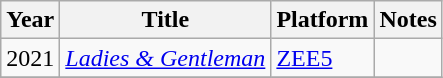<table class="wikitable">
<tr>
<th>Year</th>
<th>Title</th>
<th>Platform</th>
<th>Notes</th>
</tr>
<tr>
<td>2021</td>
<td><a href='#'><em>Ladies & Gentleman</em></a></td>
<td><a href='#'>ZEE5</a></td>
<td></td>
</tr>
<tr>
</tr>
</table>
